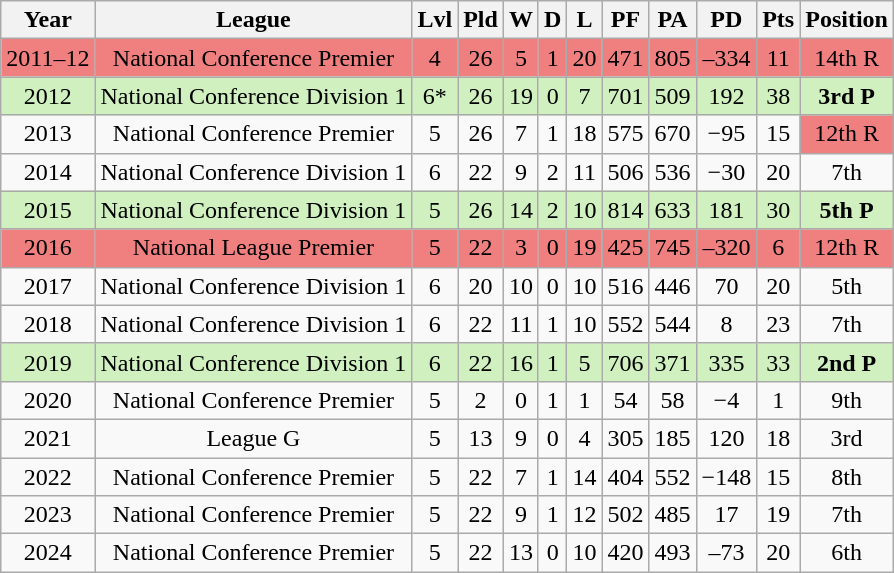<table class="wikitable" style="text-align:center;">
<tr>
<th>Year</th>
<th>League</th>
<th>Lvl</th>
<th>Pld</th>
<th>W</th>
<th>D</th>
<th>L</th>
<th>PF</th>
<th>PA</th>
<th>PD</th>
<th>Pts</th>
<th>Position</th>
</tr>
<tr>
<td bgcolor="#F0 80 80">2011–12</td>
<td bgcolor="#F0 80 80">National Conference Premier</td>
<td bgcolor="#F0 80 80">4</td>
<td bgcolor="#F0 80 80">26</td>
<td bgcolor="#F0 80 80">5</td>
<td bgcolor="#F0 80 80">1</td>
<td bgcolor="#F0 80 80">20</td>
<td bgcolor="#F0 80 80">471</td>
<td bgcolor="#F0 80 80">805</td>
<td bgcolor="#F0 80 80">–334</td>
<td bgcolor="#F0 80 80">11</td>
<td bgcolor="#F0 80 80">14th R</td>
</tr>
<tr>
<td bgcolor="#D0F0C0">2012</td>
<td bgcolor="#D0F0C0">National Conference Division 1</td>
<td bgcolor="#D0F0C0">6*</td>
<td bgcolor="#D0F0C0">26</td>
<td bgcolor="#D0F0C0">19</td>
<td bgcolor="#D0F0C0">0</td>
<td bgcolor="#D0F0C0">7</td>
<td bgcolor="#D0F0C0">701</td>
<td bgcolor="#D0F0C0">509</td>
<td bgcolor="#D0F0C0">192</td>
<td bgcolor="#D0F0C0">38</td>
<td bgcolor="#D0F0C0"><strong>3rd P</strong></td>
</tr>
<tr>
<td>2013</td>
<td>National Conference Premier</td>
<td>5</td>
<td>26</td>
<td>7</td>
<td>1</td>
<td>18</td>
<td>575</td>
<td>670</td>
<td>−95</td>
<td>15</td>
<td bgcolor="#F0 80 80">12th R</td>
</tr>
<tr>
<td>2014</td>
<td>National Conference Division 1</td>
<td>6</td>
<td>22</td>
<td>9</td>
<td>2</td>
<td>11</td>
<td>506</td>
<td>536</td>
<td>−30</td>
<td>20</td>
<td>7th</td>
</tr>
<tr>
<td bgcolor="#D0F0C0">2015</td>
<td bgcolor="#D0F0C0">National Conference Division 1</td>
<td bgcolor="#D0F0C0">5</td>
<td bgcolor="#D0F0C0">26</td>
<td bgcolor="#D0F0C0">14</td>
<td bgcolor="#D0F0C0">2</td>
<td bgcolor="#D0F0C0">10</td>
<td bgcolor="#D0F0C0">814</td>
<td bgcolor="#D0F0C0">633</td>
<td bgcolor="#D0F0C0">181</td>
<td bgcolor="#D0F0C0">30</td>
<td bgcolor="#D0F0C0"><strong>5th P</strong></td>
</tr>
<tr>
<td bgcolor="#F0 80 80">2016</td>
<td bgcolor="#F0 80 80">National League Premier</td>
<td bgcolor="#F0 80 80">5</td>
<td bgcolor="#F0 80 80">22</td>
<td bgcolor="#F0 80 80">3</td>
<td bgcolor="#F0 80 80">0</td>
<td bgcolor="#F0 80 80">19</td>
<td bgcolor="#F0 80 80">425</td>
<td bgcolor="#F0 80 80">745</td>
<td bgcolor="#F0 80 80">–320</td>
<td bgcolor="#F0 80 80">6</td>
<td bgcolor="#F0 80 80">12th R</td>
</tr>
<tr>
<td>2017</td>
<td>National Conference Division 1</td>
<td>6</td>
<td>20</td>
<td>10</td>
<td>0</td>
<td>10</td>
<td>516</td>
<td>446</td>
<td>70</td>
<td>20</td>
<td>5th</td>
</tr>
<tr>
<td>2018</td>
<td>National Conference Division 1</td>
<td>6</td>
<td>22</td>
<td>11</td>
<td>1</td>
<td>10</td>
<td>552</td>
<td>544</td>
<td>8</td>
<td>23</td>
<td>7th</td>
</tr>
<tr>
<td bgcolor="#D0F0C0">2019</td>
<td bgcolor="#D0F0C0">National Conference Division 1</td>
<td bgcolor="#D0F0C0">6</td>
<td bgcolor="#D0F0C0">22</td>
<td bgcolor="#D0F0C0">16</td>
<td bgcolor="#D0F0C0">1</td>
<td bgcolor="#D0F0C0">5</td>
<td bgcolor="#D0F0C0">706</td>
<td bgcolor="#D0F0C0">371</td>
<td bgcolor="#D0F0C0">335</td>
<td bgcolor="#D0F0C0">33</td>
<td bgcolor="#D0F0C0"><strong>2nd P</strong></td>
</tr>
<tr>
<td>2020</td>
<td>National Conference Premier</td>
<td>5</td>
<td>2</td>
<td>0</td>
<td>1</td>
<td>1</td>
<td>54</td>
<td>58</td>
<td>−4</td>
<td>1</td>
<td>9th</td>
</tr>
<tr>
<td>2021</td>
<td>League G</td>
<td>5</td>
<td>13</td>
<td>9</td>
<td>0</td>
<td>4</td>
<td>305</td>
<td>185</td>
<td>120</td>
<td>18</td>
<td>3rd</td>
</tr>
<tr>
<td>2022</td>
<td>National Conference Premier</td>
<td>5</td>
<td>22</td>
<td>7</td>
<td>1</td>
<td>14</td>
<td>404</td>
<td>552</td>
<td>−148</td>
<td>15</td>
<td>8th</td>
</tr>
<tr>
<td>2023</td>
<td>National Conference Premier</td>
<td>5</td>
<td>22</td>
<td>9</td>
<td>1</td>
<td>12</td>
<td>502</td>
<td>485</td>
<td>17</td>
<td>19</td>
<td>7th</td>
</tr>
<tr>
<td>2024</td>
<td>National Conference Premier</td>
<td>5</td>
<td>22</td>
<td>13</td>
<td>0</td>
<td>10</td>
<td>420</td>
<td>493</td>
<td>–73</td>
<td>20</td>
<td>6th</td>
</tr>
</table>
